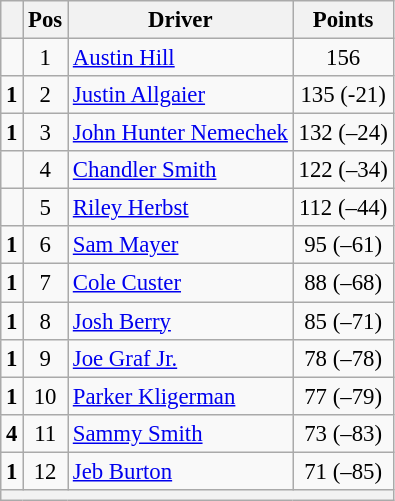<table class="wikitable" style="font-size: 95%;">
<tr>
<th></th>
<th>Pos</th>
<th>Driver</th>
<th>Points</th>
</tr>
<tr>
<td align="left"></td>
<td style="text-align:center;">1</td>
<td><a href='#'>Austin Hill</a></td>
<td style="text-align:center;">156</td>
</tr>
<tr>
<td align="left"> <strong>1</strong></td>
<td style="text-align:center;">2</td>
<td><a href='#'>Justin Allgaier</a></td>
<td style="text-align:center;">135 (-21)</td>
</tr>
<tr>
<td align="left"> <strong>1</strong></td>
<td style="text-align:center;">3</td>
<td><a href='#'>John Hunter Nemechek</a></td>
<td style="text-align:center;">132 (–24)</td>
</tr>
<tr>
<td align="left"></td>
<td style="text-align:center;">4</td>
<td><a href='#'>Chandler Smith</a></td>
<td style="text-align:center;">122 (–34)</td>
</tr>
<tr>
<td align="left"></td>
<td style="text-align:center;">5</td>
<td><a href='#'>Riley Herbst</a></td>
<td style="text-align:center;">112 (–44)</td>
</tr>
<tr>
<td align="left"> <strong>1</strong></td>
<td style="text-align:center;">6</td>
<td><a href='#'>Sam Mayer</a></td>
<td style="text-align:center;">95 (–61)</td>
</tr>
<tr>
<td align="left"> <strong>1</strong></td>
<td style="text-align:center;">7</td>
<td><a href='#'>Cole Custer</a></td>
<td style="text-align:center;">88 (–68)</td>
</tr>
<tr>
<td align="left"> <strong>1</strong></td>
<td style="text-align:center;">8</td>
<td><a href='#'>Josh Berry</a></td>
<td style="text-align:center;">85 (–71)</td>
</tr>
<tr>
<td align="left"> <strong>1</strong></td>
<td style="text-align:center;">9</td>
<td><a href='#'>Joe Graf Jr.</a></td>
<td style="text-align:center;">78 (–78)</td>
</tr>
<tr>
<td align="left"> <strong>1</strong></td>
<td style="text-align:center;">10</td>
<td><a href='#'>Parker Kligerman</a></td>
<td style="text-align:center;">77 (–79)</td>
</tr>
<tr>
<td align="left"> <strong>4</strong></td>
<td style="text-align:center;">11</td>
<td><a href='#'>Sammy Smith</a></td>
<td style="text-align:center;">73 (–83)</td>
</tr>
<tr>
<td align="left"> <strong>1</strong></td>
<td style="text-align:center;">12</td>
<td><a href='#'>Jeb Burton</a></td>
<td style="text-align:center;">71 (–85)</td>
</tr>
<tr class="sortbottom">
<th colspan="9"></th>
</tr>
</table>
